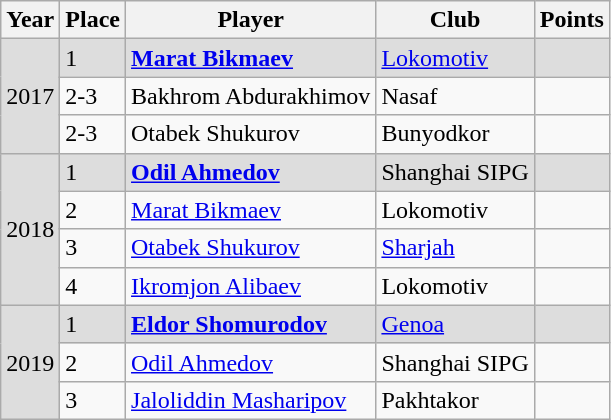<table class="wikitable">
<tr>
<th>Year</th>
<th>Place</th>
<th>Player</th>
<th>Club</th>
<th>Points</th>
</tr>
<tr bgcolor=#dddddd>
<td rowspan="3">2017</td>
<td>1</td>
<td><strong><a href='#'>Marat Bikmaev</a></strong></td>
<td> <a href='#'>Lokomotiv</a></td>
<td></td>
</tr>
<tr>
<td>2-3</td>
<td>Bakhrom Abdurakhimov</td>
<td> Nasaf</td>
<td></td>
</tr>
<tr>
<td>2-3</td>
<td>Otabek Shukurov</td>
<td> Bunyodkor</td>
<td></td>
</tr>
<tr bgcolor=#dddddd>
<td rowspan="4">2018</td>
<td>1</td>
<td><strong><a href='#'>Odil Ahmedov</a></strong></td>
<td> Shanghai SIPG</td>
<td></td>
</tr>
<tr>
<td>2</td>
<td><a href='#'>Marat Bikmaev</a></td>
<td> Lokomotiv</td>
<td></td>
</tr>
<tr>
<td>3</td>
<td><a href='#'>Otabek Shukurov</a></td>
<td> <a href='#'>Sharjah</a></td>
<td></td>
</tr>
<tr>
<td>4</td>
<td><a href='#'>Ikromjon Alibaev</a></td>
<td> Lokomotiv</td>
<td></td>
</tr>
<tr bgcolor=#dddddd>
<td rowspan="3">2019</td>
<td>1</td>
<td><strong><a href='#'>Eldor Shomurodov</a></strong></td>
<td> <a href='#'>Genoa</a></td>
<td></td>
</tr>
<tr>
<td>2</td>
<td><a href='#'>Odil Ahmedov</a></td>
<td> Shanghai SIPG</td>
<td></td>
</tr>
<tr>
<td>3</td>
<td><a href='#'>Jaloliddin Masharipov</a></td>
<td> Pakhtakor</td>
<td></td>
</tr>
</table>
